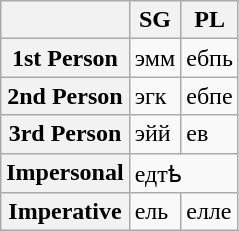<table class="wikitable">
<tr>
<th></th>
<th>SG</th>
<th>PL</th>
</tr>
<tr>
<th>1st Person</th>
<td>эмм</td>
<td>ебпь</td>
</tr>
<tr>
<th>2nd Person</th>
<td>эгк</td>
<td>ебпе</td>
</tr>
<tr>
<th>3rd Person</th>
<td>эйй</td>
<td>ев</td>
</tr>
<tr>
<th>Impersonal</th>
<td colspan="2">едтҍ</td>
</tr>
<tr>
<th>Imperative</th>
<td>ель</td>
<td>елле</td>
</tr>
</table>
